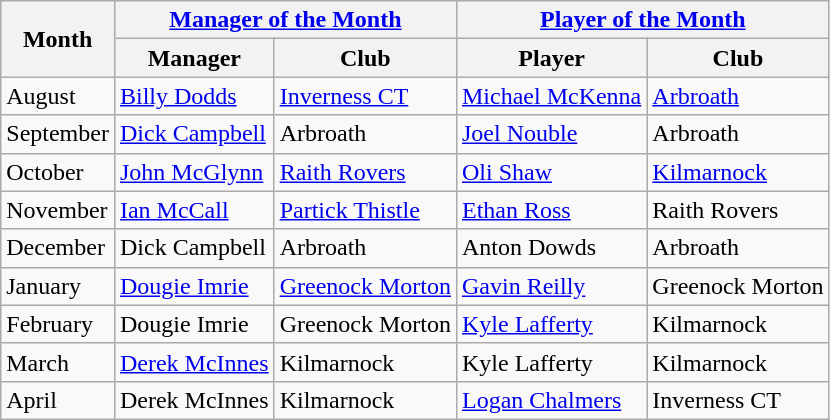<table class="wikitable">
<tr>
<th rowspan="2">Month</th>
<th colspan="2"><a href='#'>Manager of the Month</a></th>
<th colspan="2"><a href='#'>Player of the Month</a></th>
</tr>
<tr>
<th>Manager</th>
<th>Club</th>
<th>Player</th>
<th>Club</th>
</tr>
<tr>
<td>August</td>
<td> <a href='#'>Billy Dodds</a></td>
<td><a href='#'>Inverness CT</a></td>
<td> <a href='#'>Michael McKenna</a></td>
<td><a href='#'>Arbroath</a></td>
</tr>
<tr>
<td>September</td>
<td> <a href='#'>Dick Campbell</a></td>
<td>Arbroath</td>
<td> <a href='#'>Joel Nouble</a></td>
<td>Arbroath</td>
</tr>
<tr>
<td>October</td>
<td> <a href='#'>John McGlynn</a></td>
<td><a href='#'>Raith Rovers</a></td>
<td> <a href='#'>Oli Shaw</a></td>
<td><a href='#'>Kilmarnock</a></td>
</tr>
<tr>
<td>November</td>
<td> <a href='#'>Ian McCall</a></td>
<td><a href='#'>Partick Thistle</a></td>
<td> <a href='#'>Ethan Ross</a></td>
<td>Raith Rovers</td>
</tr>
<tr>
<td>December</td>
<td> Dick Campbell</td>
<td>Arbroath</td>
<td> Anton Dowds</td>
<td>Arbroath</td>
</tr>
<tr>
<td>January</td>
<td> <a href='#'>Dougie Imrie</a></td>
<td><a href='#'>Greenock Morton</a></td>
<td> <a href='#'>Gavin Reilly</a></td>
<td>Greenock Morton</td>
</tr>
<tr>
<td>February</td>
<td> Dougie Imrie</td>
<td>Greenock Morton</td>
<td> <a href='#'>Kyle Lafferty</a></td>
<td>Kilmarnock</td>
</tr>
<tr>
<td>March</td>
<td> <a href='#'>Derek McInnes</a></td>
<td>Kilmarnock</td>
<td> Kyle Lafferty</td>
<td>Kilmarnock</td>
</tr>
<tr>
<td>April</td>
<td> Derek McInnes</td>
<td>Kilmarnock</td>
<td> <a href='#'>Logan Chalmers</a></td>
<td>Inverness CT</td>
</tr>
</table>
